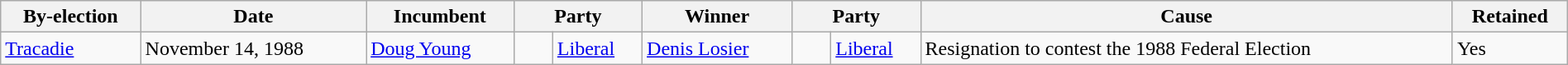<table class=wikitable style="width:100%">
<tr>
<th>By-election</th>
<th>Date</th>
<th>Incumbent</th>
<th colspan=2>Party</th>
<th>Winner</th>
<th colspan=2>Party</th>
<th>Cause</th>
<th>Retained</th>
</tr>
<tr>
<td><a href='#'>Tracadie</a></td>
<td>November 14, 1988</td>
<td><a href='#'>Doug Young</a></td>
<td>    </td>
<td><a href='#'>Liberal</a></td>
<td><a href='#'>Denis Losier</a></td>
<td>    </td>
<td><a href='#'>Liberal</a></td>
<td>Resignation to contest the 1988 Federal Election</td>
<td>Yes</td>
</tr>
</table>
